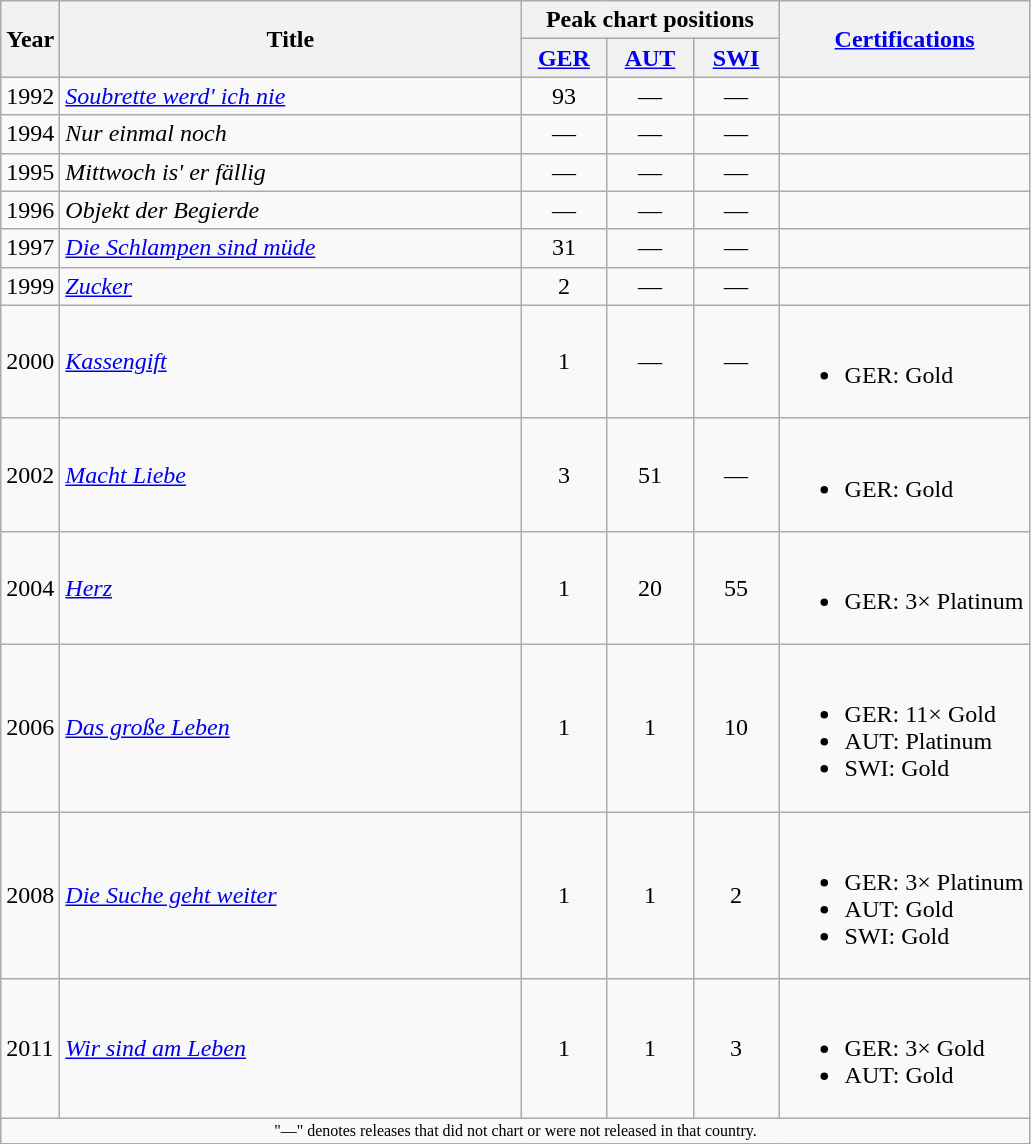<table class="wikitable">
<tr>
<th rowspan="2">Year</th>
<th width="300" rowspan="2">Title</th>
<th colspan="3">Peak chart positions</th>
<th width="160" rowspan="2"><a href='#'>Certifications</a></th>
</tr>
<tr>
<th width="50"><a href='#'>GER</a></th>
<th width="50"><a href='#'>AUT</a></th>
<th width="50"><a href='#'>SWI</a></th>
</tr>
<tr>
<td>1992</td>
<td><em><a href='#'>Soubrette werd' ich nie</a></em></td>
<td align="center">93</td>
<td align="center">—</td>
<td align="center">—</td>
<td align="center"></td>
</tr>
<tr>
<td>1994</td>
<td><em>Nur einmal noch</em></td>
<td align="center">—</td>
<td align="center">—</td>
<td align="center">—</td>
<td align="center"></td>
</tr>
<tr>
<td>1995</td>
<td><em>Mittwoch is' er fällig</em></td>
<td align="center">—</td>
<td align="center">—</td>
<td align="center">—</td>
<td align="center"></td>
</tr>
<tr>
<td>1996</td>
<td><em>Objekt der Begierde</em></td>
<td align="center">—</td>
<td align="center">—</td>
<td align="center">—</td>
<td align="center"></td>
</tr>
<tr>
<td>1997</td>
<td><em><a href='#'>Die Schlampen sind müde</a></em></td>
<td align="center">31</td>
<td align="center">—</td>
<td align="center">—</td>
<td align="center"></td>
</tr>
<tr>
<td>1999</td>
<td><em><a href='#'>Zucker</a></em></td>
<td align="center">2</td>
<td align="center">—</td>
<td align="center">—</td>
<td align="center"></td>
</tr>
<tr>
<td>2000</td>
<td><em><a href='#'>Kassengift</a></em></td>
<td align="center">1</td>
<td align="center">—</td>
<td align="center">—</td>
<td><br><ul><li>GER: Gold</li></ul></td>
</tr>
<tr>
<td>2002</td>
<td><em><a href='#'>Macht Liebe</a></em></td>
<td align="center">3</td>
<td align="center">51</td>
<td align="center">—</td>
<td><br><ul><li>GER: Gold</li></ul></td>
</tr>
<tr>
<td>2004</td>
<td><em><a href='#'>Herz</a></em></td>
<td align="center">1</td>
<td align="center">20</td>
<td align="center">55</td>
<td><br><ul><li>GER: 3× Platinum</li></ul></td>
</tr>
<tr>
<td>2006</td>
<td><em><a href='#'>Das große Leben</a></em></td>
<td align="center">1</td>
<td align="center">1</td>
<td align="center">10</td>
<td><br><ul><li>GER: 11× Gold</li><li>AUT: Platinum</li><li>SWI: Gold</li></ul></td>
</tr>
<tr>
<td>2008</td>
<td><em><a href='#'>Die Suche geht weiter</a></em></td>
<td align="center">1</td>
<td align="center">1</td>
<td align="center">2</td>
<td><br><ul><li>GER: 3× Platinum</li><li>AUT: Gold</li><li>SWI: Gold</li></ul></td>
</tr>
<tr>
<td>2011</td>
<td><em><a href='#'>Wir sind am Leben</a></em></td>
<td align="center">1</td>
<td align="center">1</td>
<td align="center">3</td>
<td><br><ul><li>GER: 3× Gold</li><li>AUT: Gold</li></ul></td>
</tr>
<tr>
<td colspan="6" style="text-align:center; font-size:8pt;">"—" denotes releases that did not chart or were not released in that country.</td>
</tr>
</table>
